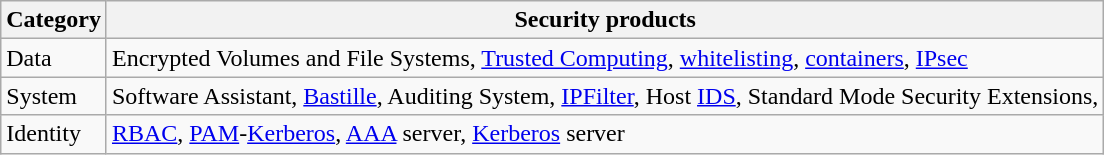<table class="wikitable">
<tr>
<th>Category</th>
<th>Security products</th>
</tr>
<tr>
<td>Data</td>
<td>Encrypted Volumes and File Systems, <a href='#'>Trusted Computing</a>, <a href='#'>whitelisting</a>, <a href='#'>containers</a>, <a href='#'>IPsec</a></td>
</tr>
<tr>
<td>System</td>
<td>Software Assistant, <a href='#'>Bastille</a>, Auditing System, <a href='#'>IPFilter</a>, Host <a href='#'>IDS</a>, Standard Mode Security Extensions,</td>
</tr>
<tr>
<td>Identity</td>
<td><a href='#'>RBAC</a>, <a href='#'>PAM</a>-<a href='#'>Kerberos</a>, <a href='#'>AAA</a> server, <a href='#'>Kerberos</a> server</td>
</tr>
</table>
